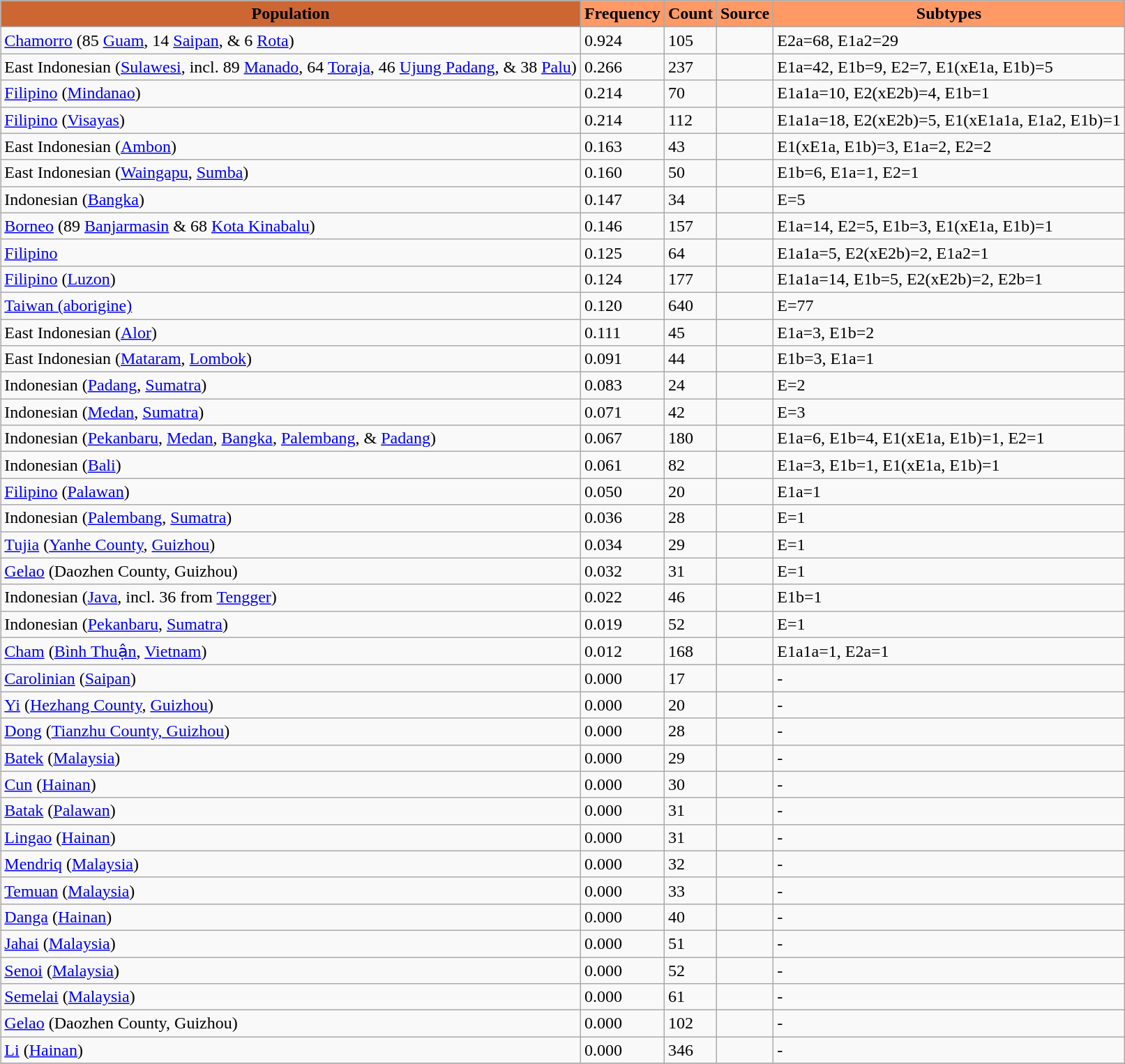<table class="wikitable" style="float: right;">
<tr>
<th align="center" style="background:#c63;"><strong>Population</strong></th>
<th align="center" style="background:#f96;"><strong>Frequency</strong></th>
<th align="center" style="background:#f96;"><strong>Count</strong></th>
<th align="center" style="background:#f96;"><strong>Source</strong></th>
<th align="center" style="background:#f96;"><strong>Subtypes</strong></th>
</tr>
<tr>
<td><a href='#'>Chamorro</a> (85 <a href='#'>Guam</a>, 14 <a href='#'>Saipan</a>, & 6 <a href='#'>Rota</a>)</td>
<td>0.924</td>
<td>105</td>
<td></td>
<td>E2a=68, E1a2=29</td>
</tr>
<tr>
<td>East Indonesian (<a href='#'>Sulawesi</a>, incl. 89 <a href='#'>Manado</a>, 64 <a href='#'>Toraja</a>, 46 <a href='#'>Ujung Padang</a>, & 38 <a href='#'>Palu</a>)</td>
<td>0.266</td>
<td>237</td>
<td></td>
<td>E1a=42, E1b=9, E2=7, E1(xE1a, E1b)=5</td>
</tr>
<tr>
<td><a href='#'>Filipino</a> (<a href='#'>Mindanao</a>)</td>
<td>0.214</td>
<td>70</td>
<td></td>
<td>E1a1a=10, E2(xE2b)=4, E1b=1</td>
</tr>
<tr>
<td><a href='#'>Filipino</a> (<a href='#'>Visayas</a>)</td>
<td>0.214</td>
<td>112</td>
<td></td>
<td>E1a1a=18, E2(xE2b)=5, E1(xE1a1a, E1a2, E1b)=1</td>
</tr>
<tr>
<td>East Indonesian (<a href='#'>Ambon</a>)</td>
<td>0.163</td>
<td>43</td>
<td></td>
<td>E1(xE1a, E1b)=3, E1a=2, E2=2</td>
</tr>
<tr>
<td>East Indonesian (<a href='#'>Waingapu</a>, <a href='#'>Sumba</a>)</td>
<td>0.160</td>
<td>50</td>
<td></td>
<td>E1b=6, E1a=1, E2=1</td>
</tr>
<tr>
<td>Indonesian (<a href='#'>Bangka</a>)</td>
<td>0.147</td>
<td>34</td>
<td></td>
<td>E=5</td>
</tr>
<tr>
<td><a href='#'>Borneo</a> (89 <a href='#'>Banjarmasin</a> & 68 <a href='#'>Kota Kinabalu</a>)</td>
<td>0.146</td>
<td>157</td>
<td></td>
<td>E1a=14, E2=5, E1b=3, E1(xE1a, E1b)=1</td>
</tr>
<tr>
<td><a href='#'>Filipino</a></td>
<td>0.125</td>
<td>64</td>
<td></td>
<td>E1a1a=5, E2(xE2b)=2, E1a2=1</td>
</tr>
<tr>
<td><a href='#'>Filipino</a> (<a href='#'>Luzon</a>)</td>
<td>0.124</td>
<td>177</td>
<td></td>
<td>E1a1a=14, E1b=5, E2(xE2b)=2, E2b=1</td>
</tr>
<tr>
<td><a href='#'>Taiwan (aborigine)</a></td>
<td>0.120</td>
<td>640</td>
<td></td>
<td>E=77</td>
</tr>
<tr>
<td>East Indonesian (<a href='#'>Alor</a>)</td>
<td>0.111</td>
<td>45</td>
<td></td>
<td>E1a=3, E1b=2</td>
</tr>
<tr>
<td>East Indonesian (<a href='#'>Mataram</a>, <a href='#'>Lombok</a>)</td>
<td>0.091</td>
<td>44</td>
<td></td>
<td>E1b=3, E1a=1</td>
</tr>
<tr>
<td>Indonesian (<a href='#'>Padang</a>, <a href='#'>Sumatra</a>)</td>
<td>0.083</td>
<td>24</td>
<td></td>
<td>E=2</td>
</tr>
<tr>
<td>Indonesian (<a href='#'>Medan</a>, <a href='#'>Sumatra</a>)</td>
<td>0.071</td>
<td>42</td>
<td></td>
<td>E=3</td>
</tr>
<tr>
<td>Indonesian (<a href='#'>Pekanbaru</a>, <a href='#'>Medan</a>, <a href='#'>Bangka</a>, <a href='#'>Palembang</a>, & <a href='#'>Padang</a>)</td>
<td>0.067</td>
<td>180</td>
<td></td>
<td>E1a=6, E1b=4, E1(xE1a, E1b)=1, E2=1</td>
</tr>
<tr>
<td>Indonesian (<a href='#'>Bali</a>)</td>
<td>0.061</td>
<td>82</td>
<td></td>
<td>E1a=3, E1b=1, E1(xE1a, E1b)=1</td>
</tr>
<tr>
<td><a href='#'>Filipino</a> (<a href='#'>Palawan</a>)</td>
<td>0.050</td>
<td>20</td>
<td></td>
<td>E1a=1</td>
</tr>
<tr>
<td>Indonesian (<a href='#'>Palembang</a>, <a href='#'>Sumatra</a>)</td>
<td>0.036</td>
<td>28</td>
<td></td>
<td>E=1</td>
</tr>
<tr>
<td><a href='#'>Tujia</a> (<a href='#'>Yanhe County</a>, <a href='#'>Guizhou</a>)</td>
<td>0.034</td>
<td>29</td>
<td></td>
<td>E=1</td>
</tr>
<tr>
<td><a href='#'>Gelao</a> (Daozhen County, Guizhou)</td>
<td>0.032</td>
<td>31</td>
<td></td>
<td>E=1</td>
</tr>
<tr>
<td>Indonesian (<a href='#'>Java</a>, incl. 36 from <a href='#'>Tengger</a>)</td>
<td>0.022</td>
<td>46</td>
<td></td>
<td>E1b=1</td>
</tr>
<tr>
<td>Indonesian (<a href='#'>Pekanbaru</a>, <a href='#'>Sumatra</a>)</td>
<td>0.019</td>
<td>52</td>
<td></td>
<td>E=1</td>
</tr>
<tr>
<td><a href='#'>Cham</a> (<a href='#'>Bình Thuận</a>, <a href='#'>Vietnam</a>)</td>
<td>0.012</td>
<td>168</td>
<td></td>
<td>E1a1a=1, E2a=1</td>
</tr>
<tr>
<td><a href='#'>Carolinian</a> (<a href='#'>Saipan</a>)</td>
<td>0.000</td>
<td>17</td>
<td></td>
<td>-</td>
</tr>
<tr>
<td><a href='#'>Yi</a> (<a href='#'>Hezhang County</a>, <a href='#'>Guizhou</a>)</td>
<td>0.000</td>
<td>20</td>
<td></td>
<td>-</td>
</tr>
<tr>
<td><a href='#'>Dong</a> (<a href='#'>Tianzhu County, Guizhou</a>)</td>
<td>0.000</td>
<td>28</td>
<td></td>
<td>-</td>
</tr>
<tr>
<td><a href='#'>Batek</a> (<a href='#'>Malaysia</a>)</td>
<td>0.000</td>
<td>29</td>
<td></td>
<td>-</td>
</tr>
<tr>
<td><a href='#'>Cun</a> (<a href='#'>Hainan</a>)</td>
<td>0.000</td>
<td>30</td>
<td></td>
<td>-</td>
</tr>
<tr>
<td><a href='#'>Batak</a> (<a href='#'>Palawan</a>)</td>
<td>0.000</td>
<td>31</td>
<td></td>
<td>-</td>
</tr>
<tr>
<td><a href='#'>Lingao</a> (<a href='#'>Hainan</a>)</td>
<td>0.000</td>
<td>31</td>
<td></td>
<td>-</td>
</tr>
<tr>
<td><a href='#'>Mendriq</a> (<a href='#'>Malaysia</a>)</td>
<td>0.000</td>
<td>32</td>
<td></td>
<td>-</td>
</tr>
<tr>
<td><a href='#'>Temuan</a> (<a href='#'>Malaysia</a>)</td>
<td>0.000</td>
<td>33</td>
<td></td>
<td>-</td>
</tr>
<tr>
<td><a href='#'>Danga</a> (<a href='#'>Hainan</a>)</td>
<td>0.000</td>
<td>40</td>
<td></td>
<td>-</td>
</tr>
<tr>
<td><a href='#'>Jahai</a> (<a href='#'>Malaysia</a>)</td>
<td>0.000</td>
<td>51</td>
<td></td>
<td>-</td>
</tr>
<tr>
<td><a href='#'>Senoi</a> (<a href='#'>Malaysia</a>)</td>
<td>0.000</td>
<td>52</td>
<td></td>
<td>-</td>
</tr>
<tr>
<td><a href='#'>Semelai</a> (<a href='#'>Malaysia</a>)</td>
<td>0.000</td>
<td>61</td>
<td></td>
<td>-</td>
</tr>
<tr>
<td><a href='#'>Gelao</a> (Daozhen County, Guizhou)</td>
<td>0.000</td>
<td>102</td>
<td></td>
<td>-</td>
</tr>
<tr>
<td><a href='#'>Li</a> (<a href='#'>Hainan</a>)</td>
<td>0.000</td>
<td>346</td>
<td></td>
<td>-</td>
</tr>
<tr>
</tr>
</table>
